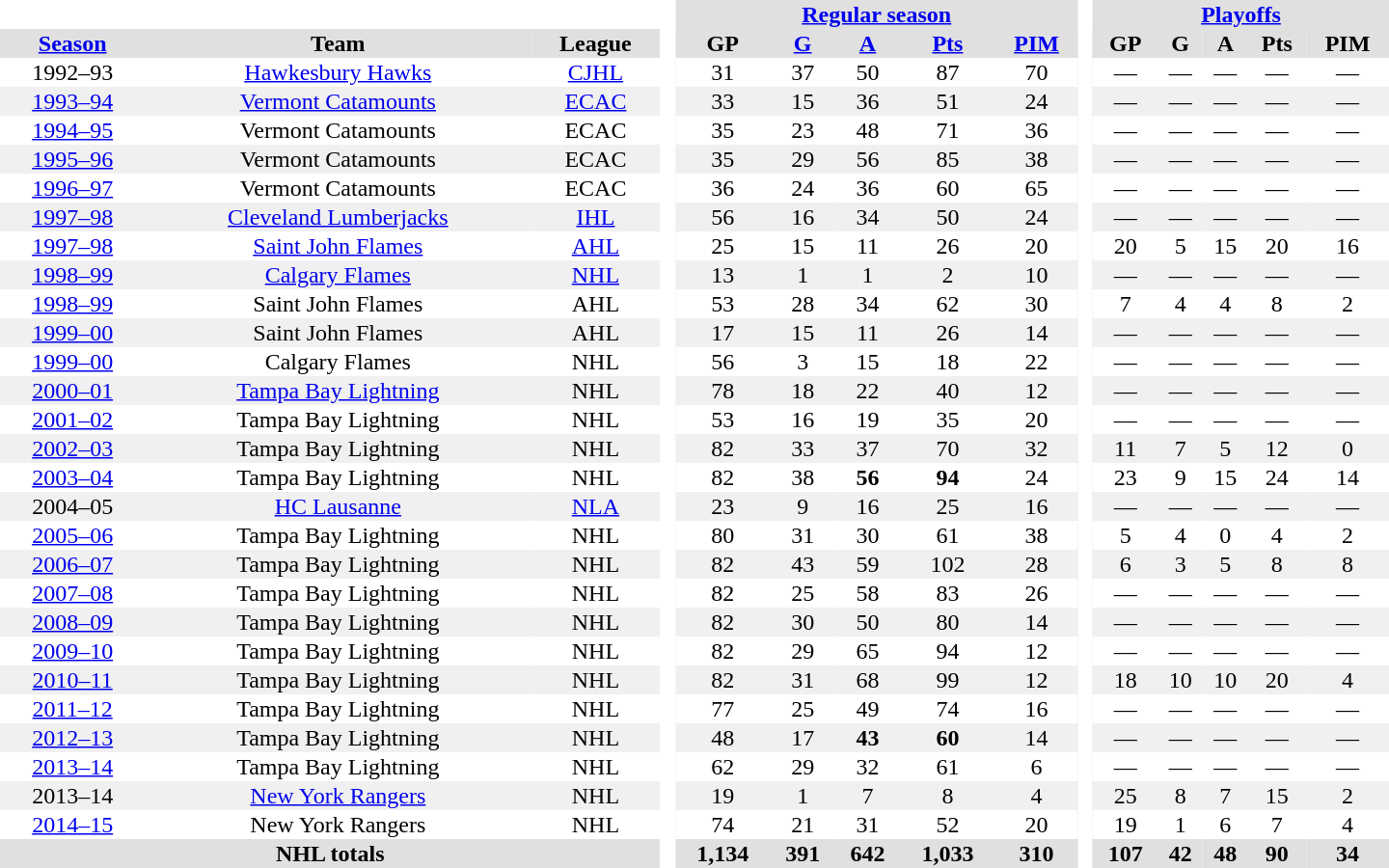<table border="0" cellpadding="1" cellspacing="0" style="text-align:center; width:60em">
<tr style="background:#e0e0e0;">
<th colspan="3" style="background:#fff;"> </th>
<th rowspan="99" style="background:#fff;"> </th>
<th colspan="5"><a href='#'>Regular season</a></th>
<th rowspan="99" style="background:#fff;"> </th>
<th colspan="5"><a href='#'>Playoffs</a></th>
</tr>
<tr style="background:#e0e0e0;">
<th><a href='#'>Season</a></th>
<th>Team</th>
<th>League</th>
<th>GP</th>
<th><a href='#'>G</a></th>
<th><a href='#'>A</a></th>
<th><a href='#'>Pts</a></th>
<th><a href='#'>PIM</a></th>
<th>GP</th>
<th>G</th>
<th>A</th>
<th>Pts</th>
<th>PIM</th>
</tr>
<tr>
<td>1992–93</td>
<td><a href='#'>Hawkesbury Hawks</a></td>
<td><a href='#'>CJHL</a></td>
<td>31</td>
<td>37</td>
<td>50</td>
<td>87</td>
<td>70</td>
<td>—</td>
<td>—</td>
<td>—</td>
<td>—</td>
<td>—</td>
</tr>
<tr style="background:#f0f0f0;">
<td><a href='#'>1993–94</a></td>
<td><a href='#'>Vermont Catamounts</a></td>
<td><a href='#'>ECAC</a></td>
<td>33</td>
<td>15</td>
<td>36</td>
<td>51</td>
<td>24</td>
<td>—</td>
<td>—</td>
<td>—</td>
<td>—</td>
<td>—</td>
</tr>
<tr>
<td><a href='#'>1994–95</a></td>
<td>Vermont Catamounts</td>
<td>ECAC</td>
<td>35</td>
<td>23</td>
<td>48</td>
<td>71</td>
<td>36</td>
<td>—</td>
<td>—</td>
<td>—</td>
<td>—</td>
<td>—</td>
</tr>
<tr style="background:#f0f0f0;">
<td><a href='#'>1995–96</a></td>
<td>Vermont Catamounts</td>
<td>ECAC</td>
<td>35</td>
<td>29</td>
<td>56</td>
<td>85</td>
<td>38</td>
<td>—</td>
<td>—</td>
<td>—</td>
<td>—</td>
<td>—</td>
</tr>
<tr>
<td><a href='#'>1996–97</a></td>
<td>Vermont Catamounts</td>
<td>ECAC</td>
<td>36</td>
<td>24</td>
<td>36</td>
<td>60</td>
<td>65</td>
<td>—</td>
<td>—</td>
<td>—</td>
<td>—</td>
<td>—</td>
</tr>
<tr style="background:#f0f0f0;">
<td><a href='#'>1997–98</a></td>
<td><a href='#'>Cleveland Lumberjacks</a></td>
<td><a href='#'>IHL</a></td>
<td>56</td>
<td>16</td>
<td>34</td>
<td>50</td>
<td>24</td>
<td>—</td>
<td>—</td>
<td>—</td>
<td>—</td>
<td>—</td>
</tr>
<tr>
<td><a href='#'>1997–98</a></td>
<td><a href='#'>Saint John Flames</a></td>
<td><a href='#'>AHL</a></td>
<td>25</td>
<td>15</td>
<td>11</td>
<td>26</td>
<td>20</td>
<td>20</td>
<td>5</td>
<td>15</td>
<td>20</td>
<td>16</td>
</tr>
<tr style="background:#f0f0f0;">
<td><a href='#'>1998–99</a></td>
<td><a href='#'>Calgary Flames</a></td>
<td><a href='#'>NHL</a></td>
<td>13</td>
<td>1</td>
<td>1</td>
<td>2</td>
<td>10</td>
<td>—</td>
<td>—</td>
<td>—</td>
<td>—</td>
<td>—</td>
</tr>
<tr>
<td><a href='#'>1998–99</a></td>
<td>Saint John Flames</td>
<td>AHL</td>
<td>53</td>
<td>28</td>
<td>34</td>
<td>62</td>
<td>30</td>
<td>7</td>
<td>4</td>
<td>4</td>
<td>8</td>
<td>2</td>
</tr>
<tr style="background:#f0f0f0;">
<td><a href='#'>1999–00</a></td>
<td>Saint John Flames</td>
<td>AHL</td>
<td>17</td>
<td>15</td>
<td>11</td>
<td>26</td>
<td>14</td>
<td>—</td>
<td>—</td>
<td>—</td>
<td>—</td>
<td>—</td>
</tr>
<tr>
<td><a href='#'>1999–00</a></td>
<td>Calgary Flames</td>
<td>NHL</td>
<td>56</td>
<td>3</td>
<td>15</td>
<td>18</td>
<td>22</td>
<td>—</td>
<td>—</td>
<td>—</td>
<td>—</td>
<td>—</td>
</tr>
<tr style="background:#f0f0f0;">
<td><a href='#'>2000–01</a></td>
<td><a href='#'>Tampa Bay Lightning</a></td>
<td>NHL</td>
<td>78</td>
<td>18</td>
<td>22</td>
<td>40</td>
<td>12</td>
<td>—</td>
<td>—</td>
<td>—</td>
<td>—</td>
<td>—</td>
</tr>
<tr>
<td><a href='#'>2001–02</a></td>
<td>Tampa Bay Lightning</td>
<td>NHL</td>
<td>53</td>
<td>16</td>
<td>19</td>
<td>35</td>
<td>20</td>
<td>—</td>
<td>—</td>
<td>—</td>
<td>—</td>
<td>—</td>
</tr>
<tr style="background:#f0f0f0;">
<td><a href='#'>2002–03</a></td>
<td>Tampa Bay Lightning</td>
<td>NHL</td>
<td>82</td>
<td>33</td>
<td>37</td>
<td>70</td>
<td>32</td>
<td>11</td>
<td>7</td>
<td>5</td>
<td>12</td>
<td>0</td>
</tr>
<tr>
<td><a href='#'>2003–04</a></td>
<td>Tampa Bay Lightning</td>
<td>NHL</td>
<td>82</td>
<td>38</td>
<td><strong>56</strong></td>
<td><strong>94</strong></td>
<td>24</td>
<td>23</td>
<td>9</td>
<td>15</td>
<td>24</td>
<td>14</td>
</tr>
<tr style="background:#f0f0f0;">
<td>2004–05</td>
<td><a href='#'>HC Lausanne</a></td>
<td><a href='#'>NLA</a></td>
<td>23</td>
<td>9</td>
<td>16</td>
<td>25</td>
<td>16</td>
<td>—</td>
<td>—</td>
<td>—</td>
<td>—</td>
<td>—</td>
</tr>
<tr>
<td><a href='#'>2005–06</a></td>
<td>Tampa Bay Lightning</td>
<td>NHL</td>
<td>80</td>
<td>31</td>
<td>30</td>
<td>61</td>
<td>38</td>
<td>5</td>
<td>4</td>
<td>0</td>
<td>4</td>
<td>2</td>
</tr>
<tr style="background:#f0f0f0;">
<td><a href='#'>2006–07</a></td>
<td>Tampa Bay Lightning</td>
<td>NHL</td>
<td>82</td>
<td>43</td>
<td>59</td>
<td>102</td>
<td>28</td>
<td>6</td>
<td>3</td>
<td>5</td>
<td>8</td>
<td>8</td>
</tr>
<tr>
<td><a href='#'>2007–08</a></td>
<td>Tampa Bay Lightning</td>
<td>NHL</td>
<td>82</td>
<td>25</td>
<td>58</td>
<td>83</td>
<td>26</td>
<td>—</td>
<td>—</td>
<td>—</td>
<td>—</td>
<td>—</td>
</tr>
<tr style="background:#f0f0f0;">
<td><a href='#'>2008–09</a></td>
<td>Tampa Bay Lightning</td>
<td>NHL</td>
<td>82</td>
<td>30</td>
<td>50</td>
<td>80</td>
<td>14</td>
<td>—</td>
<td>—</td>
<td>—</td>
<td>—</td>
<td>—</td>
</tr>
<tr>
<td><a href='#'>2009–10</a></td>
<td>Tampa Bay Lightning</td>
<td>NHL</td>
<td>82</td>
<td>29</td>
<td>65</td>
<td>94</td>
<td>12</td>
<td>—</td>
<td>—</td>
<td>—</td>
<td>—</td>
<td>—</td>
</tr>
<tr style="background:#f0f0f0;">
<td><a href='#'>2010–11</a></td>
<td>Tampa Bay Lightning</td>
<td>NHL</td>
<td>82</td>
<td>31</td>
<td>68</td>
<td>99</td>
<td>12</td>
<td>18</td>
<td>10</td>
<td>10</td>
<td>20</td>
<td>4</td>
</tr>
<tr>
<td><a href='#'>2011–12</a></td>
<td>Tampa Bay Lightning</td>
<td>NHL</td>
<td>77</td>
<td>25</td>
<td>49</td>
<td>74</td>
<td>16</td>
<td>—</td>
<td>—</td>
<td>—</td>
<td>—</td>
<td>—</td>
</tr>
<tr style="background:#f0f0f0;">
<td><a href='#'>2012–13</a></td>
<td>Tampa Bay Lightning</td>
<td>NHL</td>
<td>48</td>
<td>17</td>
<td><strong>43</strong></td>
<td><strong>60</strong></td>
<td>14</td>
<td>—</td>
<td>—</td>
<td>—</td>
<td>—</td>
<td>—</td>
</tr>
<tr>
<td><a href='#'>2013–14</a></td>
<td>Tampa Bay Lightning</td>
<td>NHL</td>
<td>62</td>
<td>29</td>
<td>32</td>
<td>61</td>
<td>6</td>
<td>—</td>
<td>—</td>
<td>—</td>
<td>—</td>
<td>—</td>
</tr>
<tr style="background:#f0f0f0;">
<td>2013–14</td>
<td><a href='#'>New York Rangers</a></td>
<td>NHL</td>
<td>19</td>
<td>1</td>
<td>7</td>
<td>8</td>
<td>4</td>
<td>25</td>
<td>8</td>
<td>7</td>
<td>15</td>
<td>2</td>
</tr>
<tr>
<td><a href='#'>2014–15</a></td>
<td>New York Rangers</td>
<td>NHL</td>
<td>74</td>
<td>21</td>
<td>31</td>
<td>52</td>
<td>20</td>
<td>19</td>
<td>1</td>
<td>6</td>
<td>7</td>
<td>4</td>
</tr>
<tr style="text-align:center; background:#e0e0e0;">
<th colspan="3">NHL totals</th>
<th>1,134</th>
<th>391</th>
<th>642</th>
<th>1,033</th>
<th>310</th>
<th>107</th>
<th>42</th>
<th>48</th>
<th>90</th>
<th>34</th>
</tr>
</table>
